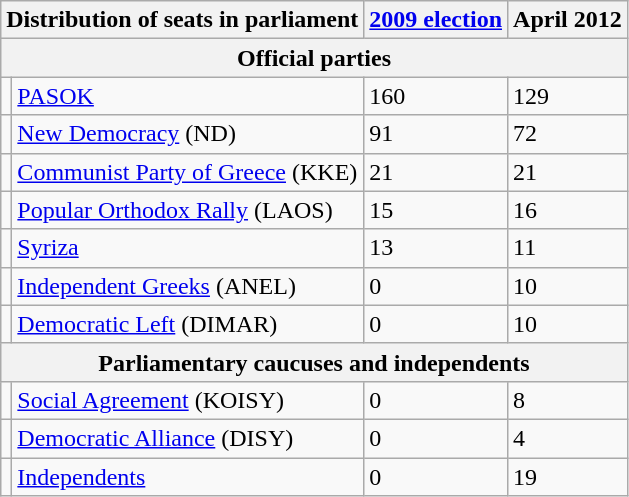<table class=wikitable>
<tr>
<th colspan=2>Distribution of seats in parliament</th>
<th><a href='#'>2009 election</a></th>
<th>April 2012</th>
</tr>
<tr>
<th colspan=4>Official parties</th>
</tr>
<tr>
<td></td>
<td><a href='#'>PASOK</a></td>
<td>160</td>
<td>129</td>
</tr>
<tr>
<td></td>
<td><a href='#'>New Democracy</a> (ND)</td>
<td>91</td>
<td>72</td>
</tr>
<tr>
<td></td>
<td><a href='#'>Communist Party of Greece</a> (KKE)</td>
<td>21</td>
<td>21</td>
</tr>
<tr>
<td></td>
<td><a href='#'>Popular Orthodox Rally</a> (LAOS)</td>
<td>15</td>
<td>16</td>
</tr>
<tr>
<td></td>
<td><a href='#'>Syriza</a></td>
<td>13</td>
<td>11</td>
</tr>
<tr>
<td></td>
<td><a href='#'>Independent Greeks</a> (ANEL)</td>
<td>0</td>
<td>10</td>
</tr>
<tr>
<td></td>
<td><a href='#'>Democratic Left</a> (DIMAR)</td>
<td>0</td>
<td>10</td>
</tr>
<tr>
<th colspan=4>Parliamentary caucuses and independents</th>
</tr>
<tr>
<td></td>
<td><a href='#'>Social Agreement</a> (KOISY)</td>
<td>0</td>
<td>8</td>
</tr>
<tr>
<td></td>
<td><a href='#'>Democratic Alliance</a> (DISY)</td>
<td>0</td>
<td>4</td>
</tr>
<tr>
<td></td>
<td><a href='#'>Independents</a></td>
<td>0</td>
<td>19</td>
</tr>
</table>
